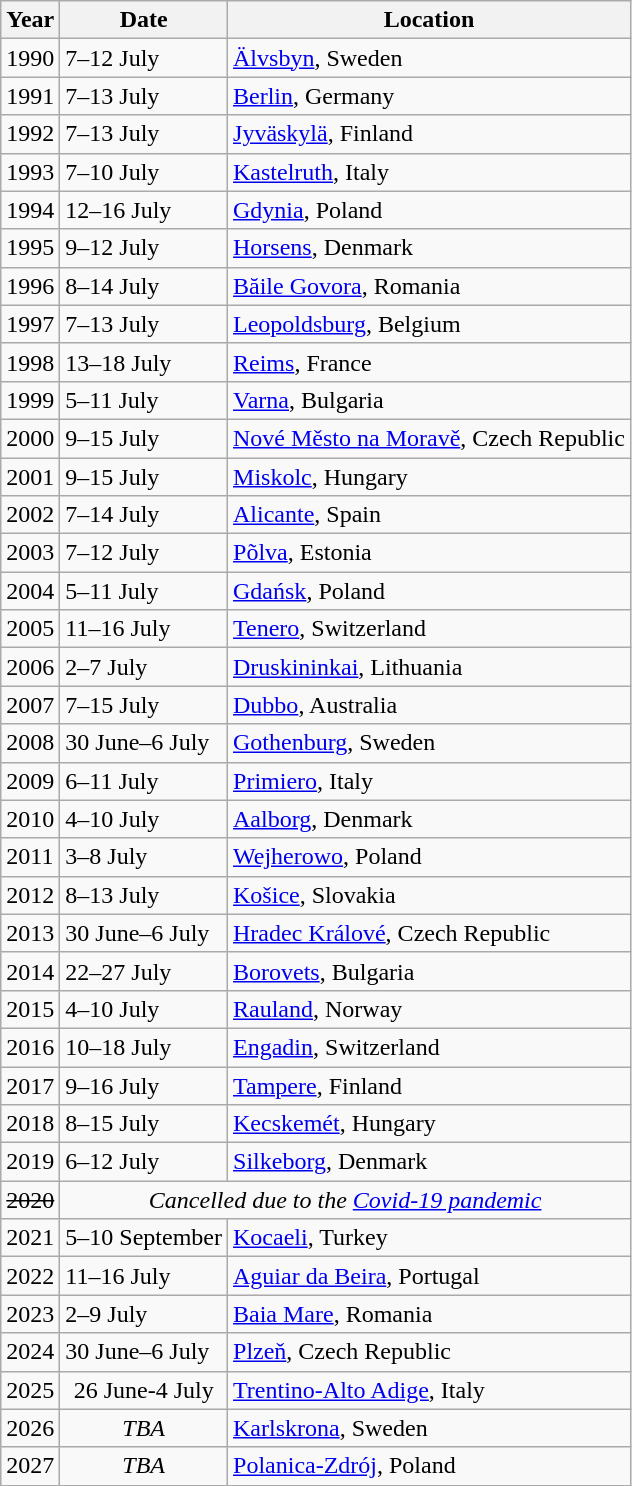<table class="wikitable">
<tr>
<th>Year</th>
<th>Date</th>
<th>Location</th>
</tr>
<tr>
<td>1990</td>
<td>7–12 July</td>
<td> <a href='#'>Älvsbyn</a>, Sweden</td>
</tr>
<tr>
<td>1991</td>
<td>7–13 July</td>
<td> <a href='#'>Berlin</a>, Germany</td>
</tr>
<tr>
<td>1992</td>
<td>7–13 July</td>
<td> <a href='#'>Jyväskylä</a>, Finland</td>
</tr>
<tr>
<td>1993</td>
<td>7–10 July</td>
<td> <a href='#'>Kastelruth</a>, Italy</td>
</tr>
<tr>
<td>1994</td>
<td>12–16 July</td>
<td> <a href='#'>Gdynia</a>, Poland</td>
</tr>
<tr>
<td>1995</td>
<td>9–12 July</td>
<td> <a href='#'>Horsens</a>, Denmark</td>
</tr>
<tr>
<td>1996</td>
<td>8–14 July</td>
<td> <a href='#'>Băile Govora</a>, Romania</td>
</tr>
<tr>
<td>1997</td>
<td>7–13 July</td>
<td> <a href='#'>Leopoldsburg</a>, Belgium</td>
</tr>
<tr>
<td>1998</td>
<td>13–18 July</td>
<td> <a href='#'>Reims</a>, France</td>
</tr>
<tr>
<td>1999</td>
<td>5–11 July</td>
<td> <a href='#'>Varna</a>, Bulgaria</td>
</tr>
<tr>
<td>2000</td>
<td>9–15 July</td>
<td> <a href='#'>Nové Město na Moravě</a>, Czech Republic</td>
</tr>
<tr>
<td>2001</td>
<td>9–15 July</td>
<td> <a href='#'>Miskolc</a>, Hungary</td>
</tr>
<tr>
<td>2002</td>
<td>7–14 July</td>
<td> <a href='#'>Alicante</a>, Spain</td>
</tr>
<tr>
<td>2003</td>
<td>7–12 July</td>
<td> <a href='#'>Põlva</a>, Estonia</td>
</tr>
<tr>
<td>2004</td>
<td>5–11 July</td>
<td> <a href='#'>Gdańsk</a>, Poland</td>
</tr>
<tr>
<td>2005</td>
<td>11–16 July</td>
<td> <a href='#'>Tenero</a>, Switzerland</td>
</tr>
<tr>
<td>2006</td>
<td>2–7 July</td>
<td> <a href='#'>Druskininkai</a>, Lithuania</td>
</tr>
<tr>
<td>2007</td>
<td>7–15 July</td>
<td> <a href='#'>Dubbo</a>, Australia</td>
</tr>
<tr>
<td>2008</td>
<td>30 June–6 July</td>
<td> <a href='#'>Gothenburg</a>, Sweden</td>
</tr>
<tr>
<td>2009</td>
<td>6–11 July</td>
<td> <a href='#'>Primiero</a>, Italy</td>
</tr>
<tr>
<td>2010</td>
<td>4–10 July</td>
<td> <a href='#'>Aalborg</a>, Denmark</td>
</tr>
<tr>
<td>2011</td>
<td>3–8 July</td>
<td> <a href='#'>Wejherowo</a>, Poland</td>
</tr>
<tr>
<td>2012</td>
<td>8–13 July</td>
<td> <a href='#'>Košice</a>, Slovakia</td>
</tr>
<tr>
<td>2013</td>
<td>30 June–6 July</td>
<td> <a href='#'>Hradec Králové</a>, Czech Republic</td>
</tr>
<tr>
<td>2014</td>
<td>22–27 July</td>
<td> <a href='#'>Borovets</a>, Bulgaria</td>
</tr>
<tr>
<td>2015</td>
<td>4–10 July</td>
<td> <a href='#'>Rauland</a>, Norway</td>
</tr>
<tr>
<td>2016</td>
<td>10–18 July</td>
<td> <a href='#'>Engadin</a>, Switzerland</td>
</tr>
<tr>
<td>2017</td>
<td>9–16 July</td>
<td> <a href='#'>Tampere</a>, Finland</td>
</tr>
<tr>
<td>2018</td>
<td>8–15 July</td>
<td> <a href='#'>Kecskemét</a>, Hungary</td>
</tr>
<tr>
<td>2019</td>
<td>6–12 July</td>
<td> <a href='#'>Silkeborg</a>, Denmark</td>
</tr>
<tr>
<td><s>2020</s></td>
<td colspan="2" style="text-align:center"><em>Cancelled due to the <a href='#'>Covid-19 pandemic</a></em></td>
</tr>
<tr>
<td>2021</td>
<td>5–10 September</td>
<td> <a href='#'>Kocaeli</a>, Turkey</td>
</tr>
<tr>
<td>2022</td>
<td>11–16 July</td>
<td> <a href='#'>Aguiar da Beira</a>, Portugal</td>
</tr>
<tr>
<td>2023</td>
<td>2–9 July</td>
<td> <a href='#'>Baia Mare</a>, Romania </td>
</tr>
<tr>
<td>2024</td>
<td>30 June–6 July</td>
<td> <a href='#'>Plzeň</a>, Czech Republic</td>
</tr>
<tr>
<td>2025</td>
<td style="text-align:center">26 June-4 July</td>
<td> <a href='#'>Trentino-Alto Adige</a>, Italy</td>
</tr>
<tr>
<td>2026</td>
<td style="text-align:center"><em>TBA</em></td>
<td> <a href='#'>Karlskrona</a>, Sweden</td>
</tr>
<tr>
<td>2027</td>
<td style="text-align:center"><em>TBA</em></td>
<td> <a href='#'>Polanica-Zdrój</a>, Poland</td>
</tr>
</table>
